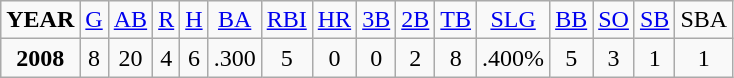<table class="wikitable">
<tr align=center>
<td><strong>YEAR</strong></td>
<td><a href='#'>G</a></td>
<td><a href='#'>AB</a></td>
<td><a href='#'>R</a></td>
<td><a href='#'>H</a></td>
<td><a href='#'>BA</a></td>
<td><a href='#'>RBI</a></td>
<td><a href='#'>HR</a></td>
<td><a href='#'>3B</a></td>
<td><a href='#'>2B</a></td>
<td><a href='#'>TB</a></td>
<td><a href='#'>SLG</a></td>
<td><a href='#'>BB</a></td>
<td><a href='#'>SO</a></td>
<td><a href='#'>SB</a></td>
<td>SBA</td>
</tr>
<tr align=center>
<td><strong>2008</strong></td>
<td>8</td>
<td>20</td>
<td>4</td>
<td>6</td>
<td>.300</td>
<td>5</td>
<td>0</td>
<td>0</td>
<td>2</td>
<td>8</td>
<td>.400%</td>
<td>5</td>
<td>3</td>
<td>1</td>
<td>1</td>
</tr>
</table>
